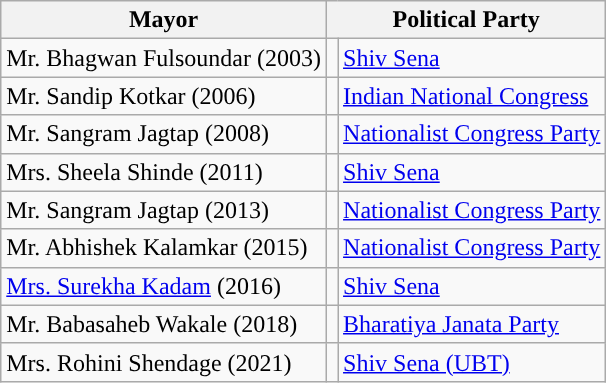<table class="wikitable">
<tr>
<th>Mayor</th>
<th colspan="2">Political Party</th>
</tr>
<tr>
<td>Mr. Bhagwan Fulsoundar (2003)</td>
<td style="background-color: "></td>
<td><a href='#'>Shiv Sena</a></td>
</tr>
<tr>
<td>Mr. Sandip Kotkar (2006)</td>
<td style="background-color: "></td>
<td><a href='#'>Indian National Congress</a></td>
</tr>
<tr>
<td>Mr. Sangram Jagtap (2008)</td>
<td style="background-color: "></td>
<td><a href='#'>Nationalist Congress Party</a></td>
</tr>
<tr>
<td>Mrs. Sheela Shinde (2011)</td>
<td style="background-color: "></td>
<td><a href='#'>Shiv Sena</a></td>
</tr>
<tr>
<td>Mr. Sangram Jagtap (2013)</td>
<td style="background-color: "></td>
<td><a href='#'>Nationalist Congress Party</a></td>
</tr>
<tr>
<td>Mr. Abhishek Kalamkar (2015)</td>
<td style="background-color: "></td>
<td><a href='#'>Nationalist Congress Party</a></td>
</tr>
<tr>
<td><a href='#'>Mrs. Surekha Kadam</a> (2016)</td>
<td style="background-color: "></td>
<td><a href='#'>Shiv Sena</a></td>
</tr>
<tr>
<td>Mr. Babasaheb Wakale (2018)</td>
<td style="background-color:"></td>
<td><a href='#'>Bharatiya Janata Party</a></td>
</tr>
<tr>
<td>Mrs. Rohini Shendage (2021)</td>
<td style="background-color: "></td>
<td><a href='#'>Shiv Sena (UBT)</a></td>
</tr>
</table>
